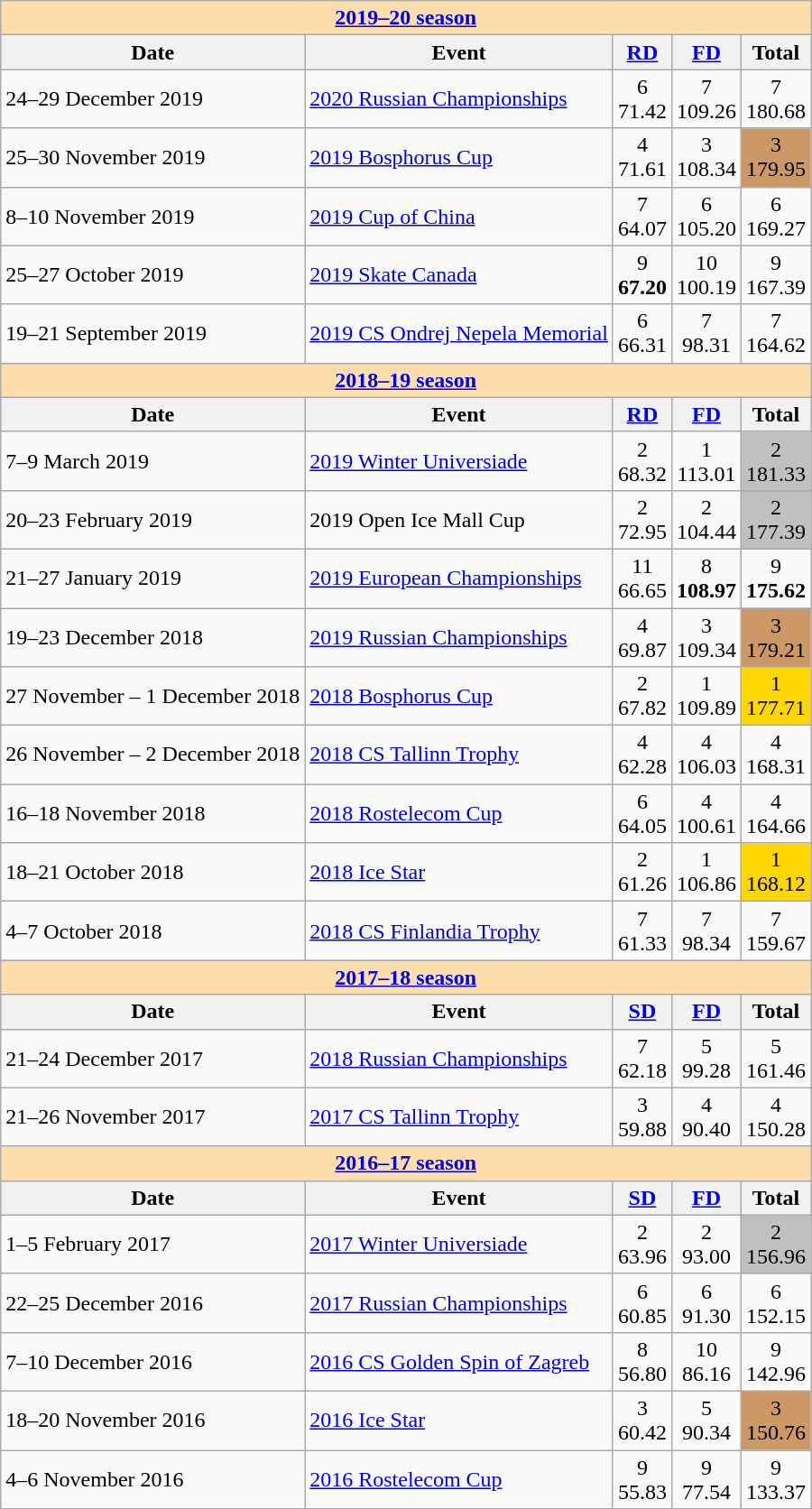<table class="wikitable">
<tr>
<th style="background-color: #ffdead; " colspan=5 align=center><a href='#'>2019–20 season</a></th>
</tr>
<tr>
<th>Date</th>
<th>Event</th>
<th><a href='#'>RD</a></th>
<th><a href='#'>FD</a></th>
<th>Total</th>
</tr>
<tr>
<td>24–29 December 2019</td>
<td><a href='#'>2020 Russian Championships</a></td>
<td align=center>6 <br> 71.42</td>
<td align=center>7 <br> 109.26</td>
<td align=center>7 <br> 180.68</td>
</tr>
<tr>
<td>25–30 November 2019</td>
<td><a href='#'>2019 Bosphorus Cup</a></td>
<td align=center>4 <br> 71.61</td>
<td align=center>3 <br> 108.34</td>
<td align=center bgcolor=cc9966>3 <br> 179.95</td>
</tr>
<tr>
<td>8–10 November 2019</td>
<td><a href='#'>2019 Cup of China</a></td>
<td align=center>7 <br> 64.07</td>
<td align=center>6 <br> 105.20</td>
<td align=center>6 <br> 169.27</td>
</tr>
<tr>
<td>25–27 October 2019</td>
<td><a href='#'>2019 Skate Canada</a></td>
<td align=center>9 <br> <strong>67.20</strong></td>
<td align=center>10 <br> 100.19</td>
<td align=center>9 <br> 167.39</td>
</tr>
<tr>
<td>19–21 September 2019</td>
<td><a href='#'>2019 CS Ondrej Nepela Memorial</a></td>
<td align=center>6 <br> 66.31</td>
<td align=center>7 <br> 98.31</td>
<td align=center>7 <br> 164.62</td>
</tr>
<tr>
<th style="background-color: #ffdead; " colspan=5 align=center><a href='#'>2018–19 season</a></th>
</tr>
<tr>
<th>Date</th>
<th>Event</th>
<th><a href='#'>RD</a></th>
<th><a href='#'>FD</a></th>
<th>Total</th>
</tr>
<tr>
<td>7–9 March 2019</td>
<td><a href='#'>2019 Winter Universiade</a></td>
<td align=center>2 <br> 68.32</td>
<td align=center>1 <br> 113.01</td>
<td align=center bgcolor=silver>2 <br> 181.33</td>
</tr>
<tr>
<td>20–23 February 2019</td>
<td>2019 Open Ice Mall Cup</td>
<td align=center>2 <br> 72.95</td>
<td align=center>2 <br> 104.44</td>
<td align=center bgcolor=silver>2 <br> 177.39</td>
</tr>
<tr>
<td>21–27 January 2019</td>
<td><a href='#'>2019 European Championships</a></td>
<td align=center>11 <br> 66.65</td>
<td align=center>8 <br> <strong>108.97</strong></td>
<td align=center>9 <br> <strong>175.62</strong></td>
</tr>
<tr>
<td>19–23 December 2018</td>
<td><a href='#'>2019 Russian Championships</a></td>
<td align=center>4 <br> 69.87</td>
<td align=center>3 <br> 109.34</td>
<td align=center bgcolor=cc9966>3 <br> 179.21</td>
</tr>
<tr>
<td>27 November – 1 December 2018</td>
<td><a href='#'>2018 Bosphorus Cup</a></td>
<td align=center>2 <br> 67.82</td>
<td align=center>1 <br> 109.89</td>
<td align=center bgcolor=gold>1 <br> 177.71</td>
</tr>
<tr>
<td>26 November – 2 December 2018</td>
<td><a href='#'>2018 CS Tallinn Trophy</a></td>
<td align=center>4 <br> 62.28</td>
<td align=center>4 <br> 106.03</td>
<td align=center>4 <br> 168.31</td>
</tr>
<tr>
<td>16–18 November 2018</td>
<td><a href='#'>2018 Rostelecom Cup</a></td>
<td align=center>6 <br> 64.05</td>
<td align=center>4 <br> 100.61</td>
<td align=center>4 <br> 164.66</td>
</tr>
<tr>
<td>18–21 October 2018</td>
<td><a href='#'>2018 Ice Star</a></td>
<td align=center>2 <br> 61.26</td>
<td align=center>1 <br> 106.86</td>
<td align=center bgcolor=gold>1 <br> 168.12</td>
</tr>
<tr>
<td>4–7 October 2018</td>
<td><a href='#'>2018 CS Finlandia Trophy</a></td>
<td align=center>7 <br> 61.33</td>
<td align=center>7 <br> 98.34</td>
<td align=center>7 <br> 159.67</td>
</tr>
<tr>
<th style="background-color: #ffdead; " colspan=5 align=center><a href='#'>2017–18 season</a></th>
</tr>
<tr>
<th>Date</th>
<th>Event</th>
<th><a href='#'>SD</a></th>
<th><a href='#'>FD</a></th>
<th>Total</th>
</tr>
<tr>
<td>21–24 December 2017</td>
<td><a href='#'>2018 Russian Championships</a></td>
<td align=center>7 <br> 62.18</td>
<td align=center>5 <br> 99.28</td>
<td align=center>5 <br> 161.46</td>
</tr>
<tr>
<td>21–26 November 2017</td>
<td><a href='#'>2017 CS Tallinn Trophy</a></td>
<td align=center>3 <br> 59.88</td>
<td align=center>4 <br> 90.40</td>
<td align=center>4 <br> 150.28</td>
</tr>
<tr>
<th style="background-color: #ffdead; " colspan=5 align=center><a href='#'>2016–17 season</a></th>
</tr>
<tr>
<th>Date</th>
<th>Event</th>
<th><a href='#'>SD</a></th>
<th><a href='#'>FD</a></th>
<th>Total</th>
</tr>
<tr>
<td>1–5 February 2017</td>
<td><a href='#'>2017 Winter Universiade</a></td>
<td align=center>2 <br> 63.96</td>
<td align=center>2 <br> 93.00</td>
<td align=center bgcolor=silver>2 <br> 156.96</td>
</tr>
<tr>
<td>22–25 December 2016</td>
<td><a href='#'>2017 Russian Championships</a></td>
<td align=center>6 <br> 60.85</td>
<td align=center>6 <br> 91.30</td>
<td align=center>6 <br> 152.15</td>
</tr>
<tr>
<td>7–10 December 2016</td>
<td><a href='#'>2016 CS Golden Spin of Zagreb</a></td>
<td align=center>8 <br> 56.80</td>
<td align=center>10 <br> 86.16</td>
<td align=center>9 <br> 142.96</td>
</tr>
<tr>
<td>18–20 November 2016</td>
<td><a href='#'>2016 Ice Star</a></td>
<td align=center>3 <br> 60.42</td>
<td align=center>5 <br> 90.34</td>
<td align=center bgcolor=cc9966>3 <br> 150.76</td>
</tr>
<tr>
<td>4–6 November 2016</td>
<td><a href='#'>2016 Rostelecom Cup</a></td>
<td align=center>9 <br> 55.83</td>
<td align=center>9 <br> 77.54</td>
<td align=center>9 <br> 133.37</td>
</tr>
</table>
